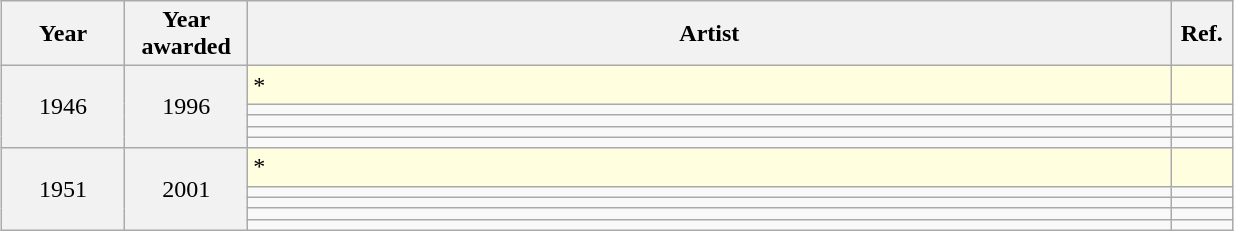<table class="sortable wikitable" width="65%" cellpadding="5" style="margin: 1em auto 1em auto">
<tr>
<th scope="col" width="10%">Year</th>
<th scope="col" width="10%">Year awarded</th>
<th scope="col" width="75%">Artist</th>
<th scope="col" width="5%" class="unsortable">Ref.</th>
</tr>
<tr style="background:lightyellow;">
<th scope="rowgroup" align="center" rowspan="5" style="font-weight:normal;">1946</th>
<th align="center" rowspan="5" style="font-weight:normal;">1996</th>
<td>*</td>
<td align="center"></td>
</tr>
<tr>
<td></td>
<td align="center"></td>
</tr>
<tr>
<td></td>
<td align="center"></td>
</tr>
<tr>
<td></td>
<td align="center"></td>
</tr>
<tr>
<td></td>
<td align="center"></td>
</tr>
<tr style="background:lightyellow;">
<th scope="rowgroup" align="center" rowspan="5" style="font-weight:normal;">1951</th>
<th align="center" rowspan="5" style="font-weight:normal;">2001</th>
<td>*</td>
<td align="center"></td>
</tr>
<tr>
<td></td>
<td align="center"></td>
</tr>
<tr>
<td></td>
<td align="center"></td>
</tr>
<tr>
<td></td>
<td align="center"></td>
</tr>
<tr>
<td></td>
<td align="center"></td>
</tr>
</table>
